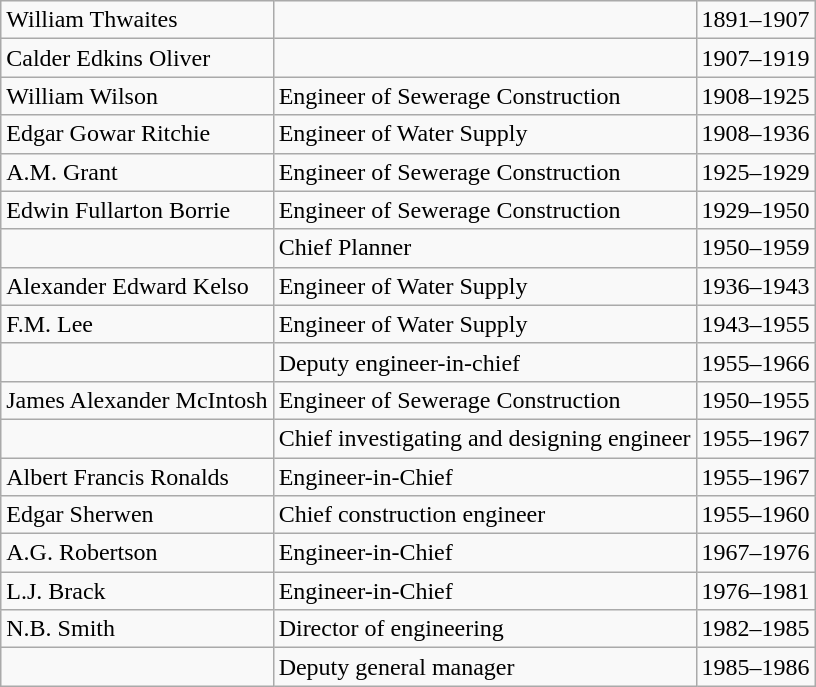<table class="wikitable">
<tr>
<td>William Thwaites</td>
<td></td>
<td>1891–1907</td>
</tr>
<tr>
<td>Calder Edkins Oliver</td>
<td></td>
<td>1907–1919</td>
</tr>
<tr>
<td>William Wilson</td>
<td>Engineer of Sewerage Construction</td>
<td>1908–1925</td>
</tr>
<tr>
<td>Edgar Gowar Ritchie</td>
<td>Engineer of Water Supply</td>
<td>1908–1936</td>
</tr>
<tr>
<td>A.M. Grant</td>
<td>Engineer of Sewerage Construction</td>
<td>1925–1929</td>
</tr>
<tr>
<td>Edwin Fullarton Borrie</td>
<td>Engineer of Sewerage Construction</td>
<td>1929–1950</td>
</tr>
<tr>
<td></td>
<td>Chief Planner</td>
<td>1950–1959</td>
</tr>
<tr>
<td>Alexander Edward Kelso</td>
<td>Engineer of Water Supply</td>
<td>1936–1943</td>
</tr>
<tr>
<td>F.M. Lee</td>
<td>Engineer of Water Supply</td>
<td>1943–1955</td>
</tr>
<tr>
<td></td>
<td>Deputy engineer-in-chief</td>
<td>1955–1966</td>
</tr>
<tr>
<td>James Alexander McIntosh</td>
<td>Engineer of Sewerage Construction</td>
<td>1950–1955</td>
</tr>
<tr>
<td></td>
<td>Chief investigating and designing engineer</td>
<td>1955–1967</td>
</tr>
<tr>
<td>Albert Francis Ronalds</td>
<td>Engineer-in-Chief</td>
<td>1955–1967</td>
</tr>
<tr>
<td>Edgar Sherwen</td>
<td>Chief construction engineer</td>
<td>1955–1960</td>
</tr>
<tr>
<td>A.G. Robertson</td>
<td>Engineer-in-Chief</td>
<td>1967–1976</td>
</tr>
<tr>
<td>L.J. Brack</td>
<td>Engineer-in-Chief</td>
<td>1976–1981</td>
</tr>
<tr>
<td>N.B. Smith</td>
<td>Director of engineering</td>
<td>1982–1985</td>
</tr>
<tr>
<td></td>
<td>Deputy general manager</td>
<td>1985–1986</td>
</tr>
</table>
